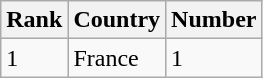<table class="wikitable">
<tr>
<th>Rank</th>
<th>Country</th>
<th>Number</th>
</tr>
<tr>
<td>1</td>
<td> France</td>
<td>1</td>
</tr>
</table>
